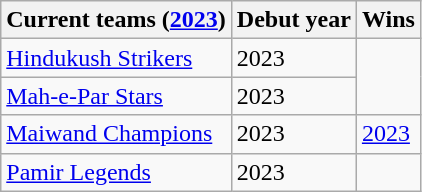<table class="wikitable">
<tr>
<th>Current teams (<a href='#'>2023</a>)</th>
<th>Debut year</th>
<th>Wins</th>
</tr>
<tr>
<td><a href='#'>Hindukush Strikers</a></td>
<td>2023</td>
</tr>
<tr>
<td><a href='#'>Mah-e-Par Stars</a></td>
<td>2023</td>
</tr>
<tr>
<td><a href='#'>Maiwand Champions</a></td>
<td>2023</td>
<td><a href='#'>2023</a></td>
</tr>
<tr>
<td><a href='#'>Pamir Legends</a></td>
<td>2023</td>
</tr>
</table>
